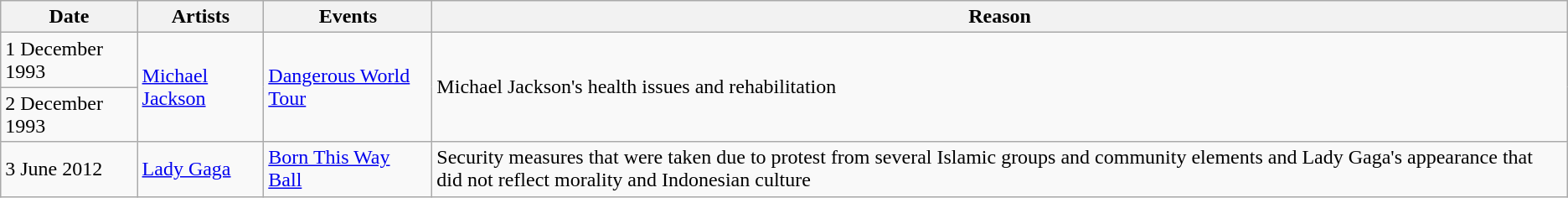<table class="wikitable">
<tr>
<th>Date</th>
<th>Artists</th>
<th>Events</th>
<th>Reason</th>
</tr>
<tr>
<td>1 December 1993</td>
<td rowspan="2"><a href='#'>Michael Jackson</a></td>
<td rowspan="2"><a href='#'>Dangerous World Tour</a></td>
<td rowspan="2">Michael Jackson's health issues and rehabilitation</td>
</tr>
<tr>
<td>2 December 1993</td>
</tr>
<tr>
<td>3 June 2012</td>
<td><a href='#'>Lady Gaga</a></td>
<td><a href='#'>Born This Way Ball</a></td>
<td>Security measures that were taken due to protest from several Islamic groups and community elements and Lady Gaga's appearance that did not reflect morality and Indonesian culture</td>
</tr>
</table>
